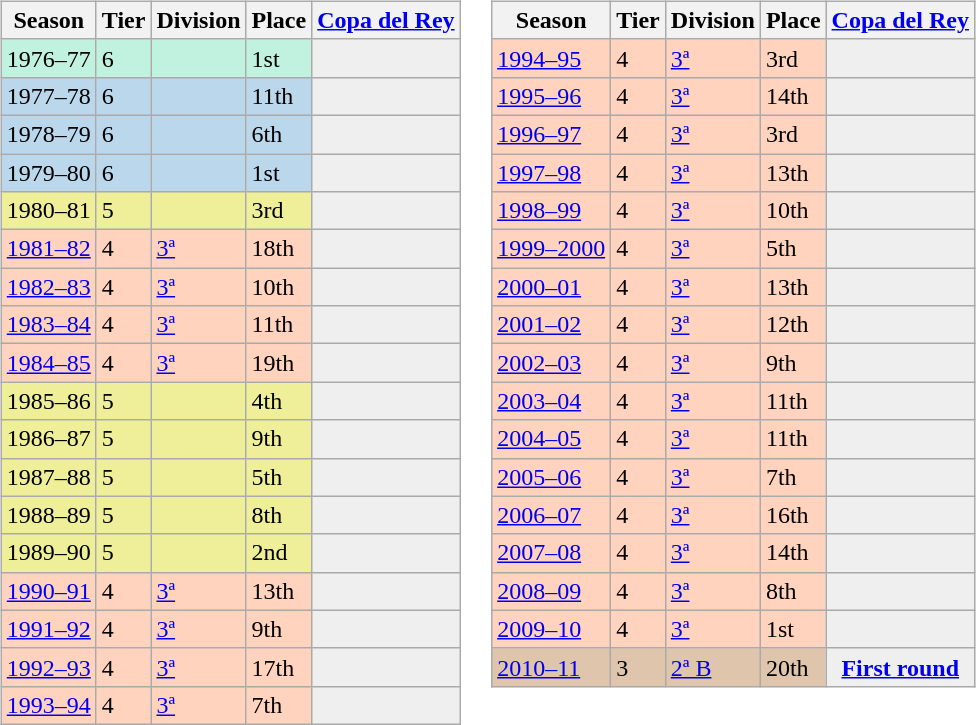<table>
<tr>
<td valign="top" width=0%><br><table class="wikitable">
<tr style="background:#f0f6fa;">
<th>Season</th>
<th>Tier</th>
<th>Division</th>
<th>Place</th>
<th><a href='#'>Copa del Rey</a></th>
</tr>
<tr>
<td style="background:#C0F2DF;">1976–77</td>
<td style="background:#C0F2DF;">6</td>
<td style="background:#C0F2DF;"></td>
<td style="background:#C0F2DF;">1st</td>
<th style="background:#efefef;"></th>
</tr>
<tr>
<td style="background:#BBD7EC;">1977–78</td>
<td style="background:#BBD7EC;">6</td>
<td style="background:#BBD7EC;"></td>
<td style="background:#BBD7EC;">11th</td>
<th style="background:#efefef;"></th>
</tr>
<tr>
<td style="background:#BBD7EC;">1978–79</td>
<td style="background:#BBD7EC;">6</td>
<td style="background:#BBD7EC;"></td>
<td style="background:#BBD7EC;">6th</td>
<th style="background:#efefef;"></th>
</tr>
<tr>
<td style="background:#BBD7EC;">1979–80</td>
<td style="background:#BBD7EC;">6</td>
<td style="background:#BBD7EC;"></td>
<td style="background:#BBD7EC;">1st</td>
<th style="background:#efefef;"></th>
</tr>
<tr>
<td style="background:#EFEF99;">1980–81</td>
<td style="background:#EFEF99;">5</td>
<td style="background:#EFEF99;"></td>
<td style="background:#EFEF99;">3rd</td>
<th style="background:#efefef;"></th>
</tr>
<tr>
<td style="background:#FFD3BD;"><a href='#'>1981–82</a></td>
<td style="background:#FFD3BD;">4</td>
<td style="background:#FFD3BD;"><a href='#'>3ª</a></td>
<td style="background:#FFD3BD;">18th</td>
<th style="background:#efefef;"></th>
</tr>
<tr>
<td style="background:#FFD3BD;"><a href='#'>1982–83</a></td>
<td style="background:#FFD3BD;">4</td>
<td style="background:#FFD3BD;"><a href='#'>3ª</a></td>
<td style="background:#FFD3BD;">10th</td>
<th style="background:#efefef;"></th>
</tr>
<tr>
<td style="background:#FFD3BD;"><a href='#'>1983–84</a></td>
<td style="background:#FFD3BD;">4</td>
<td style="background:#FFD3BD;"><a href='#'>3ª</a></td>
<td style="background:#FFD3BD;">11th</td>
<th style="background:#efefef;"></th>
</tr>
<tr>
<td style="background:#FFD3BD;"><a href='#'>1984–85</a></td>
<td style="background:#FFD3BD;">4</td>
<td style="background:#FFD3BD;"><a href='#'>3ª</a></td>
<td style="background:#FFD3BD;">19th</td>
<th style="background:#efefef;"></th>
</tr>
<tr>
<td style="background:#EFEF99;">1985–86</td>
<td style="background:#EFEF99;">5</td>
<td style="background:#EFEF99;"></td>
<td style="background:#EFEF99;">4th</td>
<th style="background:#efefef;"></th>
</tr>
<tr>
<td style="background:#EFEF99;">1986–87</td>
<td style="background:#EFEF99;">5</td>
<td style="background:#EFEF99;"></td>
<td style="background:#EFEF99;">9th</td>
<th style="background:#efefef;"></th>
</tr>
<tr>
<td style="background:#EFEF99;">1987–88</td>
<td style="background:#EFEF99;">5</td>
<td style="background:#EFEF99;"></td>
<td style="background:#EFEF99;">5th</td>
<th style="background:#efefef;"></th>
</tr>
<tr>
<td style="background:#EFEF99;">1988–89</td>
<td style="background:#EFEF99;">5</td>
<td style="background:#EFEF99;"></td>
<td style="background:#EFEF99;">8th</td>
<th style="background:#efefef;"></th>
</tr>
<tr>
<td style="background:#EFEF99;">1989–90</td>
<td style="background:#EFEF99;">5</td>
<td style="background:#EFEF99;"></td>
<td style="background:#EFEF99;">2nd</td>
<th style="background:#efefef;"></th>
</tr>
<tr>
<td style="background:#FFD3BD;"><a href='#'>1990–91</a></td>
<td style="background:#FFD3BD;">4</td>
<td style="background:#FFD3BD;"><a href='#'>3ª</a></td>
<td style="background:#FFD3BD;">13th</td>
<th style="background:#efefef;"></th>
</tr>
<tr>
<td style="background:#FFD3BD;"><a href='#'>1991–92</a></td>
<td style="background:#FFD3BD;">4</td>
<td style="background:#FFD3BD;"><a href='#'>3ª</a></td>
<td style="background:#FFD3BD;">9th</td>
<th style="background:#efefef;"></th>
</tr>
<tr>
<td style="background:#FFD3BD;"><a href='#'>1992–93</a></td>
<td style="background:#FFD3BD;">4</td>
<td style="background:#FFD3BD;"><a href='#'>3ª</a></td>
<td style="background:#FFD3BD;">17th</td>
<th style="background:#efefef;"></th>
</tr>
<tr>
<td style="background:#FFD3BD;"><a href='#'>1993–94</a></td>
<td style="background:#FFD3BD;">4</td>
<td style="background:#FFD3BD;"><a href='#'>3ª</a></td>
<td style="background:#FFD3BD;">7th</td>
<th style="background:#efefef;"></th>
</tr>
</table>
</td>
<td valign="top" width=0%><br><table class="wikitable">
<tr style="background:#f0f6fa;">
<th>Season</th>
<th>Tier</th>
<th>Division</th>
<th>Place</th>
<th><a href='#'>Copa del Rey</a></th>
</tr>
<tr>
<td style="background:#FFD3BD;"><a href='#'>1994–95</a></td>
<td style="background:#FFD3BD;">4</td>
<td style="background:#FFD3BD;"><a href='#'>3ª</a></td>
<td style="background:#FFD3BD;">3rd</td>
<th style="background:#efefef;"></th>
</tr>
<tr>
<td style="background:#FFD3BD;"><a href='#'>1995–96</a></td>
<td style="background:#FFD3BD;">4</td>
<td style="background:#FFD3BD;"><a href='#'>3ª</a></td>
<td style="background:#FFD3BD;">14th</td>
<th style="background:#efefef;"></th>
</tr>
<tr>
<td style="background:#FFD3BD;"><a href='#'>1996–97</a></td>
<td style="background:#FFD3BD;">4</td>
<td style="background:#FFD3BD;"><a href='#'>3ª</a></td>
<td style="background:#FFD3BD;">3rd</td>
<th style="background:#efefef;"></th>
</tr>
<tr>
<td style="background:#FFD3BD;"><a href='#'>1997–98</a></td>
<td style="background:#FFD3BD;">4</td>
<td style="background:#FFD3BD;"><a href='#'>3ª</a></td>
<td style="background:#FFD3BD;">13th</td>
<th style="background:#efefef;"></th>
</tr>
<tr>
<td style="background:#FFD3BD;"><a href='#'>1998–99</a></td>
<td style="background:#FFD3BD;">4</td>
<td style="background:#FFD3BD;"><a href='#'>3ª</a></td>
<td style="background:#FFD3BD;">10th</td>
<th style="background:#efefef;"></th>
</tr>
<tr>
<td style="background:#FFD3BD;"><a href='#'>1999–2000</a></td>
<td style="background:#FFD3BD;">4</td>
<td style="background:#FFD3BD;"><a href='#'>3ª</a></td>
<td style="background:#FFD3BD;">5th</td>
<th style="background:#efefef;"></th>
</tr>
<tr>
<td style="background:#FFD3BD;"><a href='#'>2000–01</a></td>
<td style="background:#FFD3BD;">4</td>
<td style="background:#FFD3BD;"><a href='#'>3ª</a></td>
<td style="background:#FFD3BD;">13th</td>
<th style="background:#efefef;"></th>
</tr>
<tr>
<td style="background:#FFD3BD;"><a href='#'>2001–02</a></td>
<td style="background:#FFD3BD;">4</td>
<td style="background:#FFD3BD;"><a href='#'>3ª</a></td>
<td style="background:#FFD3BD;">12th</td>
<th style="background:#efefef;"></th>
</tr>
<tr>
<td style="background:#FFD3BD;"><a href='#'>2002–03</a></td>
<td style="background:#FFD3BD;">4</td>
<td style="background:#FFD3BD;"><a href='#'>3ª</a></td>
<td style="background:#FFD3BD;">9th</td>
<th style="background:#efefef;"></th>
</tr>
<tr>
<td style="background:#FFD3BD;"><a href='#'>2003–04</a></td>
<td style="background:#FFD3BD;">4</td>
<td style="background:#FFD3BD;"><a href='#'>3ª</a></td>
<td style="background:#FFD3BD;">11th</td>
<th style="background:#efefef;"></th>
</tr>
<tr>
<td style="background:#FFD3BD;"><a href='#'>2004–05</a></td>
<td style="background:#FFD3BD;">4</td>
<td style="background:#FFD3BD;"><a href='#'>3ª</a></td>
<td style="background:#FFD3BD;">11th</td>
<th style="background:#efefef;"></th>
</tr>
<tr>
<td style="background:#FFD3BD;"><a href='#'>2005–06</a></td>
<td style="background:#FFD3BD;">4</td>
<td style="background:#FFD3BD;"><a href='#'>3ª</a></td>
<td style="background:#FFD3BD;">7th</td>
<th style="background:#efefef;"></th>
</tr>
<tr>
<td style="background:#FFD3BD;"><a href='#'>2006–07</a></td>
<td style="background:#FFD3BD;">4</td>
<td style="background:#FFD3BD;"><a href='#'>3ª</a></td>
<td style="background:#FFD3BD;">16th</td>
<th style="background:#efefef;"></th>
</tr>
<tr>
<td style="background:#FFD3BD;"><a href='#'>2007–08</a></td>
<td style="background:#FFD3BD;">4</td>
<td style="background:#FFD3BD;"><a href='#'>3ª</a></td>
<td style="background:#FFD3BD;">14th</td>
<th style="background:#efefef;"></th>
</tr>
<tr>
<td style="background:#FFD3BD;"><a href='#'>2008–09</a></td>
<td style="background:#FFD3BD;">4</td>
<td style="background:#FFD3BD;"><a href='#'>3ª</a></td>
<td style="background:#FFD3BD;">8th</td>
<td style="background:#efefef;"></td>
</tr>
<tr>
<td style="background:#FFD3BD;"><a href='#'>2009–10</a></td>
<td style="background:#FFD3BD;">4</td>
<td style="background:#FFD3BD;"><a href='#'>3ª</a></td>
<td style="background:#FFD3BD;">1st</td>
<td style="background:#efefef;"></td>
</tr>
<tr>
<td style="background:#DEC5AB;"><a href='#'>2010–11</a></td>
<td style="background:#DEC5AB;">3</td>
<td style="background:#DEC5AB;"><a href='#'>2ª B</a></td>
<td style="background:#DEC5AB;">20th</td>
<th style="background:#efefef;"><a href='#'>First round</a></th>
</tr>
</table>
</td>
</tr>
</table>
